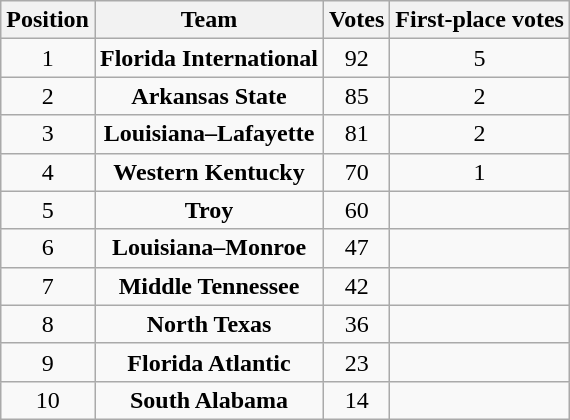<table class="wikitable" style="text-align: center;">
<tr>
<th>Position</th>
<th>Team</th>
<th>Votes</th>
<th>First-place votes</th>
</tr>
<tr>
<td>1</td>
<td><strong>Florida International</strong></td>
<td>92</td>
<td>5</td>
</tr>
<tr>
<td>2</td>
<td><strong>Arkansas State</strong></td>
<td>85</td>
<td>2</td>
</tr>
<tr>
<td>3</td>
<td><strong>Louisiana–Lafayette</strong></td>
<td>81</td>
<td>2</td>
</tr>
<tr>
<td>4</td>
<td><strong>Western Kentucky</strong></td>
<td>70</td>
<td>1</td>
</tr>
<tr>
<td>5</td>
<td><strong>Troy</strong></td>
<td>60</td>
<td></td>
</tr>
<tr>
<td>6</td>
<td><strong>Louisiana–Monroe</strong></td>
<td>47</td>
<td></td>
</tr>
<tr>
<td>7</td>
<td><strong>Middle Tennessee</strong></td>
<td>42</td>
<td></td>
</tr>
<tr>
<td>8</td>
<td><strong>North Texas</strong></td>
<td>36</td>
<td></td>
</tr>
<tr>
<td>9</td>
<td><strong>Florida Atlantic</strong></td>
<td>23</td>
<td></td>
</tr>
<tr>
<td>10</td>
<td><strong>South Alabama</strong></td>
<td>14</td>
<td></td>
</tr>
</table>
